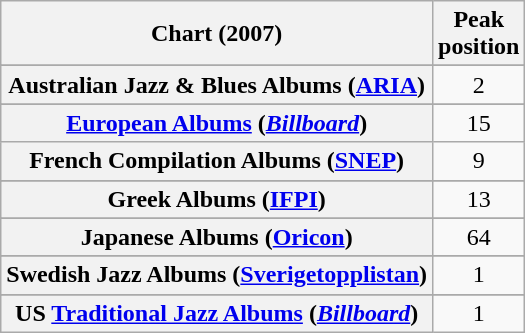<table class="wikitable sortable plainrowheaders" style="text-align:center">
<tr>
<th scope="col">Chart (2007)</th>
<th scope="col">Peak<br>position</th>
</tr>
<tr>
</tr>
<tr>
<th scope="row">Australian Jazz & Blues Albums (<a href='#'>ARIA</a>)</th>
<td>2</td>
</tr>
<tr>
</tr>
<tr>
</tr>
<tr>
</tr>
<tr>
</tr>
<tr>
<th scope="row"><a href='#'>European Albums</a> (<em><a href='#'>Billboard</a></em>)</th>
<td>15</td>
</tr>
<tr>
<th scope="row">French Compilation Albums (<a href='#'>SNEP</a>)</th>
<td>9</td>
</tr>
<tr>
</tr>
<tr>
<th scope="row">Greek Albums (<a href='#'>IFPI</a>)</th>
<td>13</td>
</tr>
<tr>
</tr>
<tr>
</tr>
<tr>
<th scope="row">Japanese Albums (<a href='#'>Oricon</a>)</th>
<td>64</td>
</tr>
<tr>
</tr>
<tr>
</tr>
<tr>
</tr>
<tr>
</tr>
<tr>
</tr>
<tr>
</tr>
<tr>
<th scope="row">Swedish Jazz Albums (<a href='#'>Sverigetopplistan</a>)</th>
<td>1</td>
</tr>
<tr>
</tr>
<tr>
</tr>
<tr>
</tr>
<tr>
</tr>
<tr>
</tr>
<tr>
<th scope="row">US <a href='#'>Traditional Jazz Albums</a> (<em><a href='#'>Billboard</a></em>)</th>
<td>1</td>
</tr>
</table>
